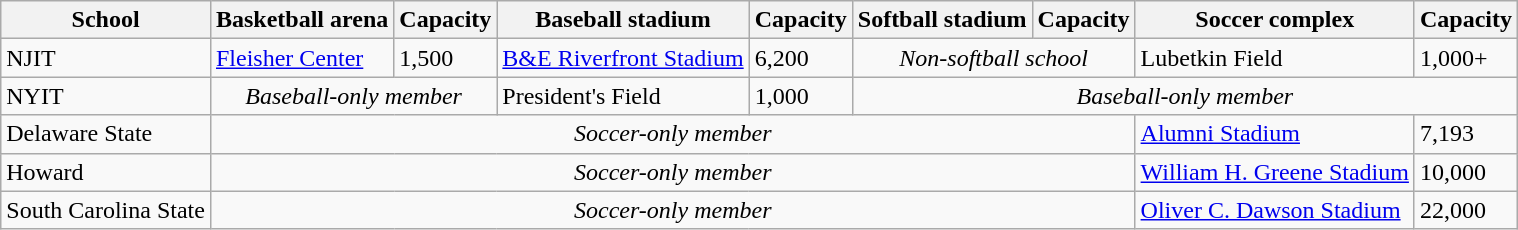<table class="wikitable">
<tr>
<th>School</th>
<th>Basketball arena</th>
<th>Capacity</th>
<th>Baseball stadium</th>
<th>Capacity</th>
<th>Softball stadium</th>
<th>Capacity</th>
<th>Soccer complex</th>
<th>Capacity</th>
</tr>
<tr>
<td>NJIT</td>
<td><a href='#'>Fleisher Center</a></td>
<td>1,500</td>
<td><a href='#'>B&E Riverfront Stadium</a></td>
<td>6,200</td>
<td colspan=2 align=center><em>Non-softball school</em></td>
<td>Lubetkin Field</td>
<td>1,000+</td>
</tr>
<tr>
<td>NYIT</td>
<td colspan="2" align=center><em>Baseball-only member</em></td>
<td>President's Field</td>
<td>1,000</td>
<td colspan="4" align=center><em>Baseball-only member</em></td>
</tr>
<tr>
<td>Delaware State</td>
<td colspan=6 align=center><em>Soccer-only member</em></td>
<td><a href='#'>Alumni Stadium</a></td>
<td>7,193</td>
</tr>
<tr>
<td>Howard</td>
<td colspan=6 align=center><em>Soccer-only member</em></td>
<td><a href='#'>William H. Greene Stadium</a></td>
<td>10,000</td>
</tr>
<tr>
<td>South Carolina State</td>
<td colspan=6 align=center><em>Soccer-only member</em></td>
<td><a href='#'>Oliver C. Dawson Stadium</a></td>
<td>22,000</td>
</tr>
</table>
